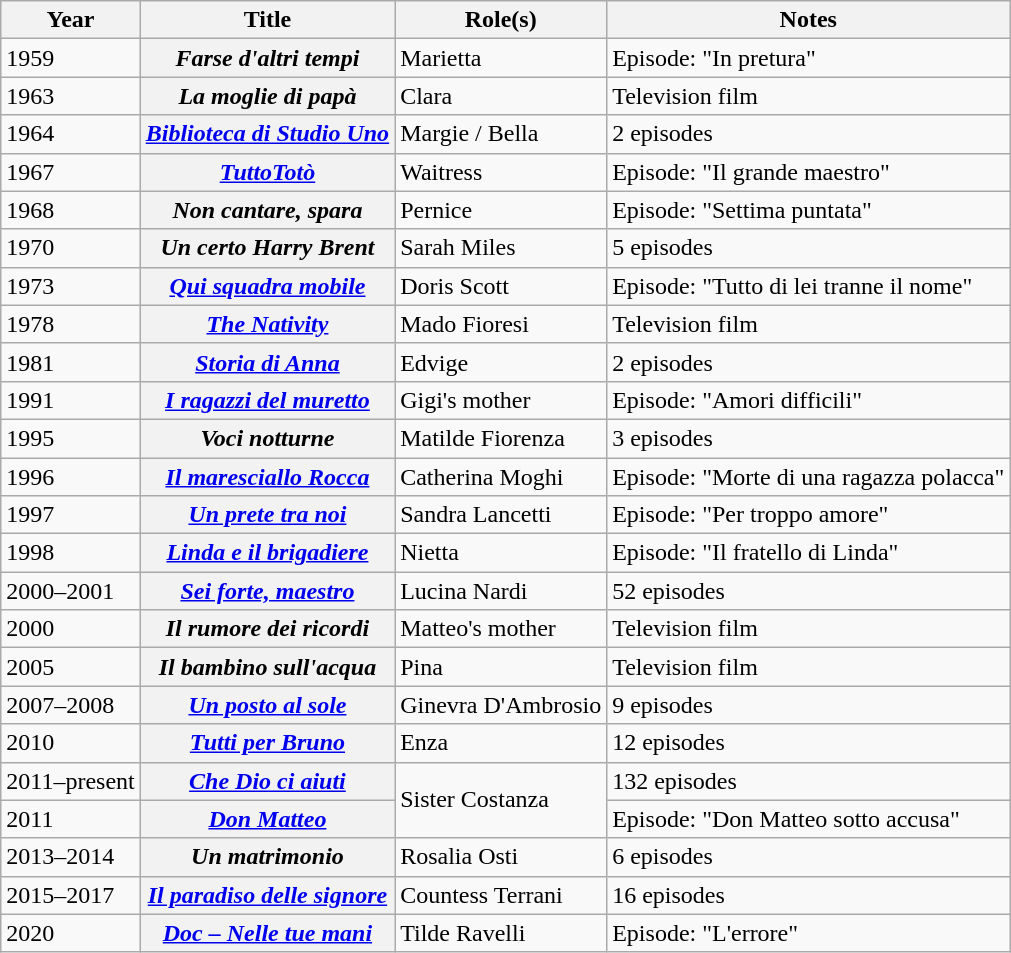<table class="wikitable plainrowheaders sortable">
<tr>
<th scope="col">Year</th>
<th scope="col">Title</th>
<th scope="col">Role(s)</th>
<th scope="col" class="unsortable">Notes</th>
</tr>
<tr>
<td>1959</td>
<th scope="row"><em>Farse d'altri tempi</em></th>
<td>Marietta</td>
<td>Episode: "In pretura"</td>
</tr>
<tr>
<td>1963</td>
<th scope="row"><em>La moglie di papà</em></th>
<td>Clara</td>
<td>Television film</td>
</tr>
<tr>
<td>1964</td>
<th scope="row"><em><a href='#'>Biblioteca di Studio Uno</a></em></th>
<td>Margie / Bella</td>
<td>2 episodes</td>
</tr>
<tr>
<td>1967</td>
<th scope="row"><em><a href='#'>TuttoTotò</a></em></th>
<td>Waitress</td>
<td>Episode: "Il grande maestro"</td>
</tr>
<tr>
<td>1968</td>
<th scope="row"><em>Non cantare, spara</em></th>
<td>Pernice</td>
<td>Episode: "Settima puntata"</td>
</tr>
<tr>
<td>1970</td>
<th scope="row"><em>Un certo Harry Brent</em></th>
<td>Sarah Miles</td>
<td>5 episodes</td>
</tr>
<tr>
<td>1973</td>
<th scope="row"><em><a href='#'>Qui squadra mobile</a></em></th>
<td>Doris Scott</td>
<td>Episode: "Tutto di lei tranne il nome"</td>
</tr>
<tr>
<td>1978</td>
<th scope="row"><em><a href='#'>The Nativity</a></em></th>
<td>Mado Fioresi</td>
<td>Television film</td>
</tr>
<tr>
<td>1981</td>
<th scope="row"><em><a href='#'>Storia di Anna</a></em></th>
<td>Edvige</td>
<td>2 episodes</td>
</tr>
<tr>
<td>1991</td>
<th scope="row"><em><a href='#'>I ragazzi del muretto</a></em></th>
<td>Gigi's mother</td>
<td>Episode: "Amori difficili"</td>
</tr>
<tr>
<td>1995</td>
<th scope="row"><em>Voci notturne</em></th>
<td>Matilde Fiorenza</td>
<td>3 episodes</td>
</tr>
<tr>
<td>1996</td>
<th scope="row"><em><a href='#'>Il maresciallo Rocca</a></em></th>
<td>Catherina Moghi</td>
<td>Episode: "Morte di una ragazza polacca"</td>
</tr>
<tr>
<td>1997</td>
<th scope="row"><em><a href='#'>Un prete tra noi</a></em></th>
<td>Sandra Lancetti</td>
<td>Episode: "Per troppo amore"</td>
</tr>
<tr>
<td>1998</td>
<th scope="row"><em><a href='#'>Linda e il brigadiere</a></em></th>
<td>Nietta</td>
<td>Episode: "Il fratello di Linda"</td>
</tr>
<tr>
<td>2000–2001</td>
<th scope="row"><em><a href='#'>Sei forte, maestro</a></em></th>
<td>Lucina Nardi</td>
<td>52 episodes</td>
</tr>
<tr>
<td>2000</td>
<th scope="row"><em>Il rumore dei ricordi</em></th>
<td>Matteo's mother</td>
<td>Television film</td>
</tr>
<tr>
<td>2005</td>
<th scope="row"><em>Il bambino sull'acqua</em></th>
<td>Pina</td>
<td>Television film</td>
</tr>
<tr>
<td>2007–2008</td>
<th scope="row"><em><a href='#'>Un posto al sole</a></em></th>
<td>Ginevra D'Ambrosio</td>
<td>9 episodes</td>
</tr>
<tr>
<td>2010</td>
<th scope="row"><em><a href='#'>Tutti per Bruno</a></em></th>
<td>Enza</td>
<td>12 episodes</td>
</tr>
<tr>
<td>2011–present</td>
<th scope="row"><em><a href='#'>Che Dio ci aiuti</a></em></th>
<td rowspan="2">Sister Costanza</td>
<td>132 episodes</td>
</tr>
<tr>
<td>2011</td>
<th scope="row"><em><a href='#'>Don Matteo</a></em></th>
<td>Episode: "Don Matteo sotto accusa"</td>
</tr>
<tr>
<td>2013–2014</td>
<th scope="row"><em>Un matrimonio</em></th>
<td>Rosalia Osti</td>
<td>6 episodes</td>
</tr>
<tr>
<td>2015–2017</td>
<th scope="row"><em><a href='#'>Il paradiso delle signore</a></em></th>
<td>Countess Terrani</td>
<td>16 episodes</td>
</tr>
<tr>
<td>2020</td>
<th scope="row"><em><a href='#'>Doc – Nelle tue mani</a></em></th>
<td>Tilde Ravelli</td>
<td>Episode: "L'errore"</td>
</tr>
</table>
